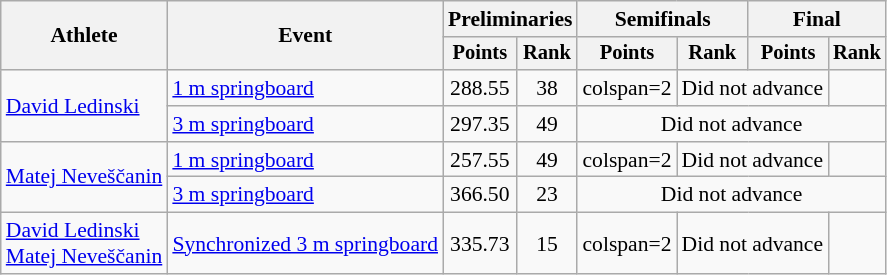<table class="wikitable" style="text-align:center; font-size:90%">
<tr>
<th rowspan=2>Athlete</th>
<th rowspan=2>Event</th>
<th colspan=2>Preliminaries</th>
<th colspan=2>Semifinals</th>
<th colspan=2>Final</th>
</tr>
<tr style="font-size:95%">
<th>Points</th>
<th>Rank</th>
<th>Points</th>
<th>Rank</th>
<th>Points</th>
<th>Rank</th>
</tr>
<tr>
<td align=left rowspan=2><a href='#'>David Ledinski</a></td>
<td align=left><a href='#'>1 m springboard</a></td>
<td>288.55</td>
<td>38</td>
<td>colspan=2 </td>
<td colspan=2>Did not advance</td>
</tr>
<tr>
<td align=left><a href='#'>3 m springboard</a></td>
<td>297.35</td>
<td>49</td>
<td colspan=4>Did not advance</td>
</tr>
<tr>
<td align=left rowspan=2><a href='#'>Matej Neveščanin</a></td>
<td align=left><a href='#'>1 m springboard</a></td>
<td>257.55</td>
<td>49</td>
<td>colspan=2 </td>
<td colspan=2>Did not advance</td>
</tr>
<tr>
<td align=left><a href='#'>3 m springboard</a></td>
<td>366.50</td>
<td>23</td>
<td colspan=4>Did not advance</td>
</tr>
<tr>
<td align=left><a href='#'>David Ledinski</a> <br> <a href='#'>Matej Neveščanin</a></td>
<td align=left><a href='#'>Synchronized 3 m springboard</a></td>
<td>335.73</td>
<td>15</td>
<td>colspan=2 </td>
<td colspan=2>Did not advance</td>
</tr>
</table>
